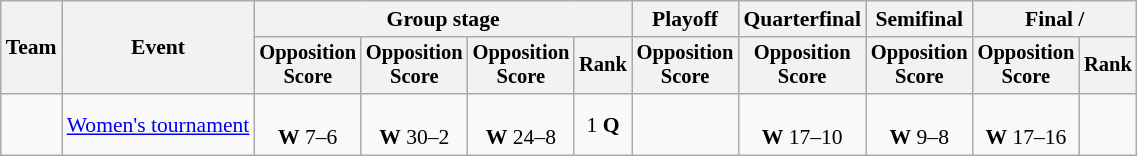<table class="wikitable" style="text-align:center; font-size:90%;">
<tr>
<th rowspan=2>Team</th>
<th rowspan=2>Event</th>
<th colspan=4>Group stage</th>
<th>Playoff</th>
<th>Quarterfinal</th>
<th>Semifinal</th>
<th colspan=2>Final / </th>
</tr>
<tr style=font-size:95%>
<th>Opposition<br>Score</th>
<th>Opposition<br>Score</th>
<th>Opposition<br>Score</th>
<th>Rank</th>
<th>Opposition<br>Score</th>
<th>Opposition<br>Score</th>
<th>Opposition<br>Score</th>
<th>Opposition<br>Score</th>
<th>Rank</th>
</tr>
<tr>
<td align=left><strong></strong></td>
<td align=left><a href='#'>Women's tournament</a></td>
<td><br> <strong>W</strong> 7–6</td>
<td><br> <strong>W</strong> 30–2</td>
<td><br> <strong>W</strong> 24–8</td>
<td>1 <strong>Q</strong></td>
<td></td>
<td><br> <strong>W</strong> 17–10</td>
<td><br> <strong>W</strong> 9–8</td>
<td><br> <strong>W</strong> 17–16</td>
<td></td>
</tr>
</table>
